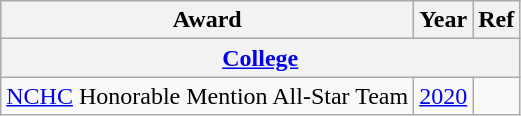<table class="wikitable">
<tr>
<th>Award</th>
<th>Year</th>
<th>Ref</th>
</tr>
<tr>
<th colspan="3"><a href='#'>College</a></th>
</tr>
<tr>
<td><a href='#'>NCHC</a> Honorable Mention All-Star Team</td>
<td><a href='#'>2020</a></td>
<td></td>
</tr>
</table>
